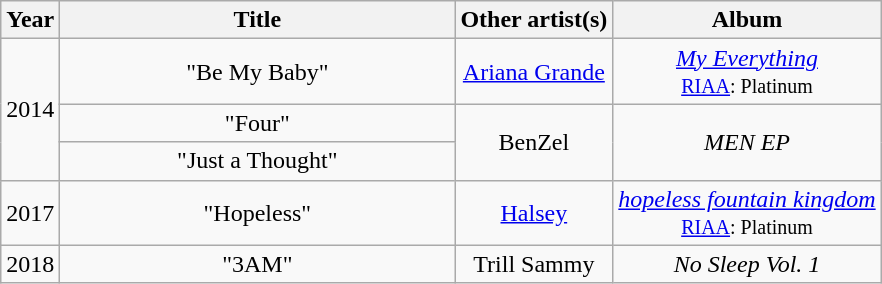<table class="wikitable plainrowheaders" style="text-align:center;">
<tr>
<th scope="col">Year</th>
<th scope="col" style="width:16em;">Title</th>
<th scope="col">Other artist(s)</th>
<th scope="col">Album</th>
</tr>
<tr>
<td rowspan=3>2014</td>
<td scope="row">"Be My Baby"<br></td>
<td><a href='#'>Ariana Grande</a></td>
<td><em><a href='#'>My Everything</a></em><br><small><a href='#'>RIAA</a>: Platinum</small></td>
</tr>
<tr>
<td scope="row">"Four"<br></td>
<td rowspan="2">BenZel</td>
<td rowspan=2><em>MEN EP</em></td>
</tr>
<tr>
<td scope="row">"Just a Thought"<br></td>
</tr>
<tr>
<td rowspan=1>2017</td>
<td scope="row">"Hopeless"<br></td>
<td><a href='#'>Halsey</a></td>
<td><em><a href='#'>hopeless fountain kingdom</a></em><br><small><a href='#'>RIAA</a>: Platinum</small></td>
</tr>
<tr>
<td rowspan=1>2018</td>
<td scope="row">"3AM"<br></td>
<td>Trill Sammy</td>
<td><em>No Sleep Vol. 1</em></td>
</tr>
</table>
